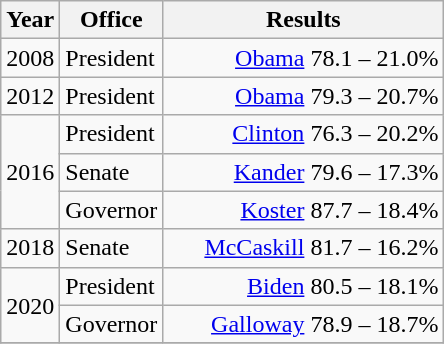<table class=wikitable>
<tr>
<th width="30">Year</th>
<th width="60">Office</th>
<th width="180">Results</th>
</tr>
<tr>
<td rowspan="1">2008</td>
<td>President</td>
<td align="right" ><a href='#'>Obama</a> 78.1 – 21.0%</td>
</tr>
<tr>
<td rowspan="1">2012</td>
<td>President</td>
<td align="right" ><a href='#'>Obama</a> 79.3 – 20.7%</td>
</tr>
<tr>
<td rowspan="3">2016</td>
<td>President</td>
<td align="right" ><a href='#'>Clinton</a> 76.3 – 20.2%</td>
</tr>
<tr>
<td>Senate</td>
<td align="right" ><a href='#'>Kander</a> 79.6 – 17.3%</td>
</tr>
<tr>
<td>Governor</td>
<td align="right" ><a href='#'>Koster</a> 87.7 – 18.4%</td>
</tr>
<tr>
<td rowspan="1">2018</td>
<td>Senate</td>
<td align="right" ><a href='#'>McCaskill</a> 81.7 – 16.2%</td>
</tr>
<tr>
<td rowspan="2">2020</td>
<td>President</td>
<td align="right" ><a href='#'>Biden</a> 80.5 – 18.1%</td>
</tr>
<tr>
<td>Governor</td>
<td align="right" ><a href='#'>Galloway</a> 78.9 – 18.7%</td>
</tr>
<tr>
</tr>
</table>
